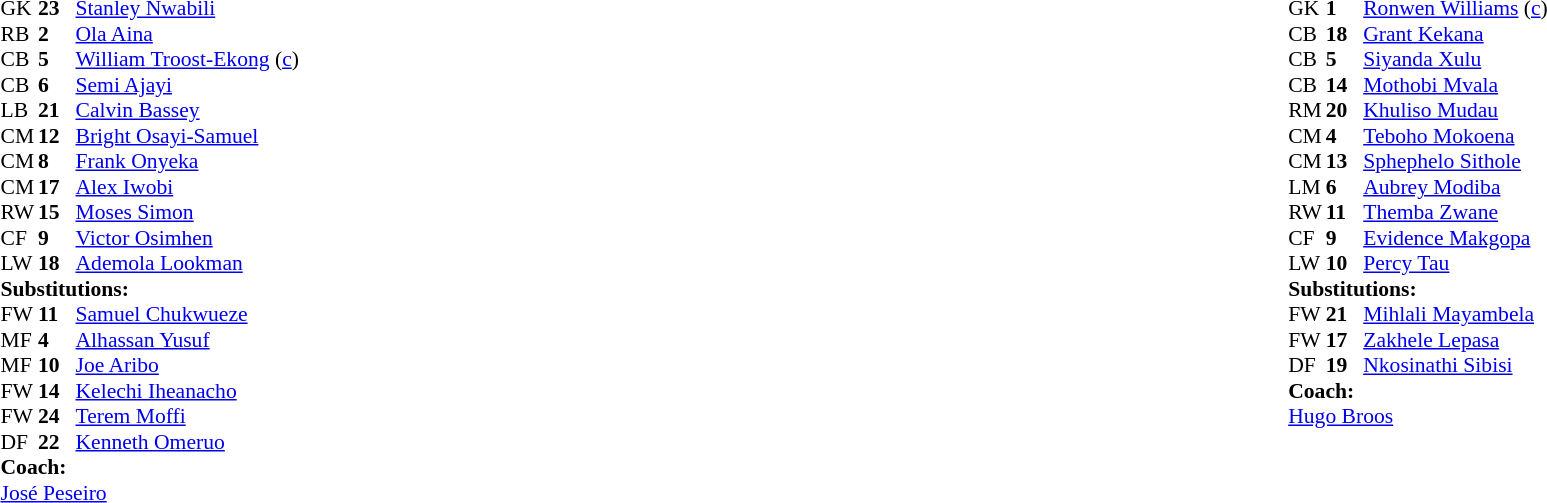<table width="100%">
<tr>
<td valign="top" width="40%"><br><table style="font-size:90%" cellspacing="0" cellpadding="0">
<tr>
<th width=25></th>
<th width=25></th>
</tr>
<tr>
<td>GK</td>
<td><strong>23</strong></td>
<td><a href='#'>Stanley Nwabili</a></td>
</tr>
<tr>
<td>RB</td>
<td><strong>2</strong></td>
<td><a href='#'>Ola Aina</a></td>
</tr>
<tr>
<td>CB</td>
<td><strong>5</strong></td>
<td><a href='#'>William Troost-Ekong</a> (<a href='#'>c</a>)</td>
<td></td>
</tr>
<tr>
<td>CB</td>
<td><strong>6</strong></td>
<td><a href='#'>Semi Ajayi</a></td>
</tr>
<tr>
<td>LB</td>
<td><strong>21</strong></td>
<td><a href='#'>Calvin Bassey</a></td>
</tr>
<tr>
<td>CM</td>
<td><strong>12</strong></td>
<td><a href='#'>Bright Osayi-Samuel</a></td>
<td></td>
<td></td>
</tr>
<tr>
<td>CM</td>
<td><strong>8</strong></td>
<td><a href='#'>Frank Onyeka</a></td>
<td></td>
<td></td>
</tr>
<tr>
<td>CM</td>
<td><strong>17</strong></td>
<td><a href='#'>Alex Iwobi</a></td>
<td></td>
<td></td>
</tr>
<tr>
<td>RW</td>
<td><strong>15</strong></td>
<td><a href='#'>Moses Simon</a></td>
<td></td>
<td></td>
</tr>
<tr>
<td>CF</td>
<td><strong>9</strong></td>
<td><a href='#'>Victor Osimhen</a></td>
<td></td>
<td></td>
</tr>
<tr>
<td>LW</td>
<td><strong>18</strong></td>
<td><a href='#'>Ademola Lookman</a></td>
<td></td>
<td></td>
</tr>
<tr>
<td colspan=3><strong>Substitutions:</strong></td>
</tr>
<tr>
<td>FW</td>
<td><strong>11</strong></td>
<td><a href='#'>Samuel Chukwueze</a></td>
<td></td>
<td></td>
</tr>
<tr>
<td>MF</td>
<td><strong>4</strong></td>
<td><a href='#'>Alhassan Yusuf</a></td>
<td></td>
<td></td>
</tr>
<tr>
<td>MF</td>
<td><strong>10</strong></td>
<td><a href='#'>Joe Aribo</a></td>
<td></td>
<td></td>
</tr>
<tr>
<td>FW</td>
<td><strong>14</strong></td>
<td><a href='#'>Kelechi Iheanacho</a></td>
<td></td>
<td></td>
</tr>
<tr>
<td>FW</td>
<td><strong>24</strong></td>
<td><a href='#'>Terem Moffi</a></td>
<td></td>
<td></td>
</tr>
<tr>
<td>DF</td>
<td><strong>22</strong></td>
<td><a href='#'>Kenneth Omeruo</a></td>
<td></td>
<td></td>
</tr>
<tr>
<td colspan=3><strong>Coach:</strong></td>
</tr>
<tr>
<td colspan=3> <a href='#'>José Peseiro</a></td>
</tr>
</table>
</td>
<td valign="top"></td>
<td valign="top" width="50%"><br><table style="font-size:90%; margin:auto" cellspacing="0" cellpadding="0">
<tr>
<th width=25></th>
<th width=25></th>
</tr>
<tr>
<td>GK</td>
<td><strong>1</strong></td>
<td><a href='#'>Ronwen Williams</a> (<a href='#'>c</a>)</td>
</tr>
<tr>
<td>CB</td>
<td><strong>18</strong></td>
<td><a href='#'>Grant Kekana</a></td>
<td></td>
</tr>
<tr>
<td>CB</td>
<td><strong>5</strong></td>
<td><a href='#'>Siyanda Xulu</a></td>
<td></td>
<td></td>
</tr>
<tr>
<td>CB</td>
<td><strong>14</strong></td>
<td><a href='#'>Mothobi Mvala</a></td>
</tr>
<tr>
<td>RM</td>
<td><strong>20</strong></td>
<td><a href='#'>Khuliso Mudau</a></td>
</tr>
<tr>
<td>CM</td>
<td><strong>4</strong></td>
<td><a href='#'>Teboho Mokoena</a></td>
</tr>
<tr>
<td>CM</td>
<td><strong>13</strong></td>
<td><a href='#'>Sphephelo Sithole</a></td>
</tr>
<tr>
<td>LM</td>
<td><strong>6</strong></td>
<td><a href='#'>Aubrey Modiba</a></td>
</tr>
<tr>
<td>RW</td>
<td><strong>11</strong></td>
<td><a href='#'>Themba Zwane</a></td>
<td></td>
<td></td>
</tr>
<tr>
<td>CF</td>
<td><strong>9</strong></td>
<td><a href='#'>Evidence Makgopa</a></td>
</tr>
<tr>
<td>LW</td>
<td><strong>10</strong></td>
<td><a href='#'>Percy Tau</a></td>
</tr>
<tr>
<td colspan=3><strong>Substitutions:</strong></td>
</tr>
<tr>
<td>FW</td>
<td><strong>21</strong></td>
<td><a href='#'>Mihlali Mayambela</a></td>
<td></td>
<td></td>
</tr>
<tr>
<td>FW</td>
<td><strong>17</strong></td>
<td><a href='#'>Zakhele Lepasa</a></td>
<td></td>
<td> </td>
</tr>
<tr>
<td>DF</td>
<td><strong>19</strong></td>
<td><a href='#'>Nkosinathi Sibisi</a></td>
<td></td>
<td></td>
</tr>
<tr>
<td colspan=3><strong>Coach:</strong></td>
</tr>
<tr>
<td colspan=3> <a href='#'>Hugo Broos</a></td>
</tr>
</table>
</td>
</tr>
</table>
